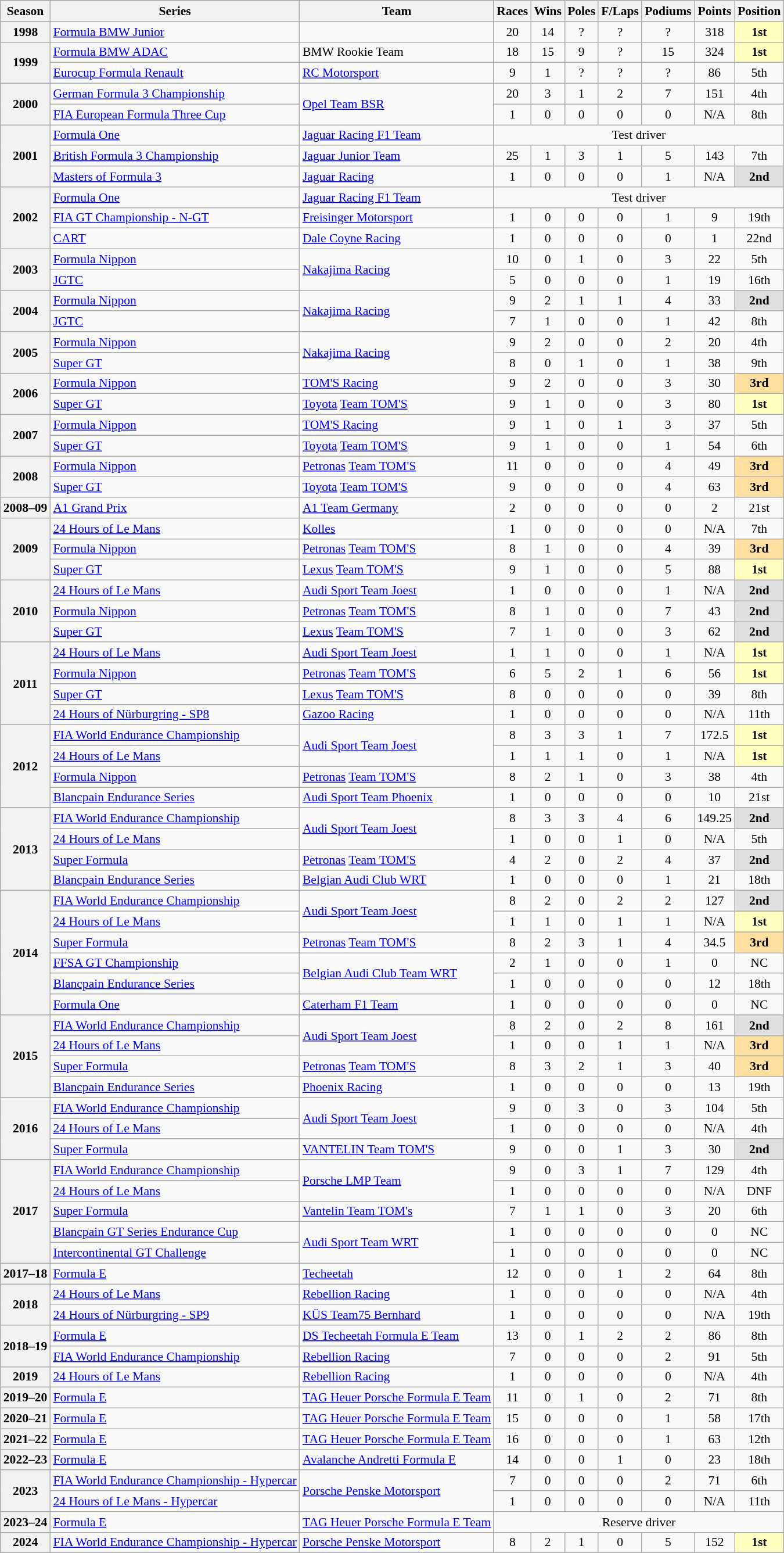<table class="wikitable" style="font-size: 90%; text-align:center">
<tr>
<th>Season</th>
<th>Series</th>
<th>Team</th>
<th>Races</th>
<th>Wins</th>
<th>Poles</th>
<th>F/Laps</th>
<th>Podiums</th>
<th>Points</th>
<th>Position</th>
</tr>
<tr>
<th>1998</th>
<td align="left"><a href='#'>Formula BMW Junior</a></td>
<td align="left"></td>
<td>20</td>
<td>14</td>
<td>?</td>
<td>?</td>
<td>?</td>
<td>318</td>
<td style="background:#FFFFBF;"><strong>1st</strong></td>
</tr>
<tr>
<th rowspan=2>1999</th>
<td align="left"><a href='#'>Formula BMW ADAC</a></td>
<td align="left">BMW Rookie Team</td>
<td>18</td>
<td>15</td>
<td>9</td>
<td>?</td>
<td>15</td>
<td>324</td>
<td style="background:#FFFFBF;"><strong>1st</strong></td>
</tr>
<tr>
<td align="left"><a href='#'>Eurocup Formula Renault</a></td>
<td align="left"><a href='#'>RC Motorsport</a></td>
<td>9</td>
<td>1</td>
<td>?</td>
<td>?</td>
<td>?</td>
<td>86</td>
<td>5th</td>
</tr>
<tr>
<th rowspan=2>2000</th>
<td align="left"><a href='#'>German Formula 3 Championship</a></td>
<td align="left" rowspan=2><a href='#'>Opel Team BSR</a></td>
<td>20</td>
<td>3</td>
<td>1</td>
<td>2</td>
<td>7</td>
<td>151</td>
<td>4th</td>
</tr>
<tr>
<td align="left"><a href='#'>FIA European Formula Three Cup</a></td>
<td>1</td>
<td>0</td>
<td>0</td>
<td>0</td>
<td>0</td>
<td>N/A</td>
<td>8th</td>
</tr>
<tr>
<th rowspan="3">2001</th>
<td align="left"><a href='#'>Formula One</a></td>
<td align="left"><a href='#'>Jaguar Racing F1 Team</a></td>
<td colspan="7">Test driver</td>
</tr>
<tr>
<td align="left"><a href='#'>British Formula 3 Championship</a></td>
<td align="left"><a href='#'>Jaguar Junior Team</a></td>
<td>25</td>
<td>1</td>
<td>3</td>
<td>1</td>
<td>5</td>
<td>143</td>
<td>7th</td>
</tr>
<tr>
<td align="left"><a href='#'>Masters of Formula 3</a></td>
<td align="left"><a href='#'>Jaguar Racing</a></td>
<td>1</td>
<td>0</td>
<td>0</td>
<td>0</td>
<td>1</td>
<td>N/A</td>
<td style="background:#DFDFDF;"><strong>2nd</strong></td>
</tr>
<tr>
<th rowspan="3">2002</th>
<td align="left"><a href='#'>Formula One</a></td>
<td align="left"><a href='#'>Jaguar Racing F1 Team</a></td>
<td colspan="7">Test driver</td>
</tr>
<tr>
<td align="left"><a href='#'>FIA GT Championship - N-GT</a></td>
<td align="left"><a href='#'>Freisinger Motorsport</a></td>
<td>1</td>
<td>0</td>
<td>0</td>
<td>0</td>
<td>1</td>
<td>9</td>
<td>19th</td>
</tr>
<tr>
<td align="left"><a href='#'>CART</a></td>
<td align="left"><a href='#'>Dale Coyne Racing</a></td>
<td>1</td>
<td>0</td>
<td>0</td>
<td>0</td>
<td>0</td>
<td>1</td>
<td>22nd</td>
</tr>
<tr>
<th rowspan="2">2003</th>
<td align="left"><a href='#'>Formula Nippon</a></td>
<td align="left" rowspan=2><a href='#'>Nakajima Racing</a></td>
<td>10</td>
<td>0</td>
<td>1</td>
<td>0</td>
<td>3</td>
<td>22</td>
<td>5th</td>
</tr>
<tr>
<td align="left"><a href='#'>JGTC</a></td>
<td>5</td>
<td>0</td>
<td>0</td>
<td>0</td>
<td>1</td>
<td>19</td>
<td>16th</td>
</tr>
<tr>
<th rowspan="2">2004</th>
<td align="left"><a href='#'>Formula Nippon</a></td>
<td align="left" rowspan=2><a href='#'>Nakajima Racing</a></td>
<td>9</td>
<td>2</td>
<td>1</td>
<td>1</td>
<td>4</td>
<td>33</td>
<td style="background:#DFDFDF;"><strong>2nd</strong></td>
</tr>
<tr>
<td align="left"><a href='#'>JGTC</a></td>
<td>7</td>
<td>1</td>
<td>0</td>
<td>0</td>
<td>1</td>
<td>42</td>
<td>8th</td>
</tr>
<tr>
<th rowspan="2">2005</th>
<td align="left"><a href='#'>Formula Nippon</a></td>
<td align="left" rowspan=2><a href='#'>Nakajima Racing</a></td>
<td>9</td>
<td>2</td>
<td>0</td>
<td>0</td>
<td>2</td>
<td>20</td>
<td>4th</td>
</tr>
<tr>
<td align="left"><a href='#'>Super GT</a></td>
<td>8</td>
<td>0</td>
<td>1</td>
<td>0</td>
<td>1</td>
<td>38</td>
<td>9th</td>
</tr>
<tr>
<th rowspan="2">2006</th>
<td align="left"><a href='#'>Formula Nippon</a></td>
<td align="left"><a href='#'>TOM'S Racing</a></td>
<td>9</td>
<td>2</td>
<td>0</td>
<td>0</td>
<td>3</td>
<td>30</td>
<td style="background:#FFDF9F;"><strong>3rd</strong></td>
</tr>
<tr>
<td align="left"><a href='#'>Super GT</a></td>
<td align="left"><a href='#'>Toyota</a> <a href='#'>Team TOM'S</a></td>
<td>9</td>
<td>1</td>
<td>0</td>
<td>0</td>
<td>3</td>
<td>80</td>
<td style="background:#FFFFBF;"><strong>1st</strong></td>
</tr>
<tr>
<th rowspan="2">2007</th>
<td align="left"><a href='#'>Formula Nippon</a></td>
<td align="left"><a href='#'>TOM'S Racing</a></td>
<td>9</td>
<td>1</td>
<td>0</td>
<td>1</td>
<td>3</td>
<td>37</td>
<td>5th</td>
</tr>
<tr>
<td align="left"><a href='#'>Super GT</a></td>
<td align="left"><a href='#'>Toyota</a> <a href='#'>Team TOM'S</a></td>
<td>9</td>
<td>1</td>
<td>0</td>
<td>0</td>
<td>1</td>
<td>54</td>
<td>6th</td>
</tr>
<tr>
<th rowspan="2">2008</th>
<td align="left"><a href='#'>Formula Nippon</a></td>
<td align="left"><a href='#'>Petronas</a> <a href='#'>Team TOM'S</a></td>
<td>11</td>
<td>0</td>
<td>0</td>
<td>0</td>
<td>4</td>
<td>49</td>
<td style="background:#FFDF9F;"><strong>3rd</strong></td>
</tr>
<tr>
<td align="left"><a href='#'>Super GT</a></td>
<td align="left"><a href='#'>Toyota</a> <a href='#'>Team TOM'S</a></td>
<td>9</td>
<td>0</td>
<td>0</td>
<td>0</td>
<td>4</td>
<td>63</td>
<td style="background:#FFDF9F;"><strong>3rd</strong></td>
</tr>
<tr>
<th>2008–09</th>
<td align="left"><a href='#'>A1 Grand Prix</a></td>
<td align="left"><a href='#'>A1 Team Germany</a></td>
<td>2</td>
<td>0</td>
<td>0</td>
<td>0</td>
<td>0</td>
<td>2</td>
<td>21st</td>
</tr>
<tr>
<th rowspan="3">2009</th>
<td align="left"><a href='#'>24 Hours of Le Mans</a></td>
<td align="left"><a href='#'>Kolles</a></td>
<td>1</td>
<td>0</td>
<td>0</td>
<td>0</td>
<td>0</td>
<td>N/A</td>
<td>7th</td>
</tr>
<tr>
<td align="left"><a href='#'>Formula Nippon</a></td>
<td align="left"><a href='#'>Petronas</a> <a href='#'>Team TOM'S</a></td>
<td>8</td>
<td>1</td>
<td>0</td>
<td>0</td>
<td>4</td>
<td>39</td>
<td style="background:#FFDF9F;"><strong>3rd</strong></td>
</tr>
<tr>
<td align="left"><a href='#'>Super GT</a></td>
<td align="left"><a href='#'>Lexus</a> <a href='#'>Team TOM'S</a></td>
<td>9</td>
<td>1</td>
<td>0</td>
<td>0</td>
<td>5</td>
<td>88</td>
<td style="background:#FFFFBF;"><strong>1st</strong></td>
</tr>
<tr>
<th rowspan="3">2010</th>
<td align="left"><a href='#'>24 Hours of Le Mans</a></td>
<td align="left"><a href='#'>Audi Sport Team Joest</a></td>
<td>1</td>
<td>0</td>
<td>0</td>
<td>0</td>
<td>1</td>
<td>N/A</td>
<td style="background:#DFDFDF;"><strong>2nd</strong></td>
</tr>
<tr>
<td align="left"><a href='#'>Formula Nippon</a></td>
<td align="left"><a href='#'>Petronas</a> <a href='#'>Team TOM'S</a></td>
<td>8</td>
<td>1</td>
<td>0</td>
<td>0</td>
<td>7</td>
<td>43</td>
<td style="background:#DFDFDF;"><strong>2nd</strong></td>
</tr>
<tr>
<td align="left"><a href='#'>Super GT</a></td>
<td align="left"><a href='#'>Lexus</a> <a href='#'>Team TOM'S</a></td>
<td>7</td>
<td>1</td>
<td>0</td>
<td>0</td>
<td>3</td>
<td>62</td>
<td style="background:#DFDFDF;"><strong>2nd</strong></td>
</tr>
<tr>
<th rowspan="4">2011</th>
<td align="left"><a href='#'>24 Hours of Le Mans</a></td>
<td align="left"><a href='#'>Audi Sport Team Joest</a></td>
<td>1</td>
<td>1</td>
<td>0</td>
<td>0</td>
<td>1</td>
<td>N/A</td>
<td style="background:#FFFFBF;"><strong>1st</strong></td>
</tr>
<tr>
<td align="left"><a href='#'>Formula Nippon</a></td>
<td align="left"><a href='#'>Petronas</a> <a href='#'>Team TOM'S</a></td>
<td>6</td>
<td>5</td>
<td>2</td>
<td>1</td>
<td>6</td>
<td>56</td>
<td style="background:#FFFFBF;"><strong>1st</strong></td>
</tr>
<tr>
<td align="left"><a href='#'>Super GT</a></td>
<td align="left"><a href='#'>Lexus</a> <a href='#'>Team TOM'S</a></td>
<td>8</td>
<td>0</td>
<td>0</td>
<td>0</td>
<td>0</td>
<td>39</td>
<td>8th</td>
</tr>
<tr>
<td align=left><a href='#'>24 Hours of Nürburgring - SP8</a></td>
<td align=left><a href='#'>Gazoo Racing</a></td>
<td>1</td>
<td>0</td>
<td>0</td>
<td>0</td>
<td>0</td>
<td>N/A</td>
<td>11th</td>
</tr>
<tr>
<th rowspan="4">2012</th>
<td align="left"><a href='#'>FIA World Endurance Championship</a></td>
<td align="left" rowspan=2><a href='#'>Audi Sport Team Joest</a></td>
<td>8</td>
<td>3</td>
<td>3</td>
<td>1</td>
<td>7</td>
<td>172.5</td>
<td style="background:#FFFFBF;"><strong>1st</strong></td>
</tr>
<tr>
<td align="left"><a href='#'>24 Hours of Le Mans</a></td>
<td>1</td>
<td>1</td>
<td>1</td>
<td>0</td>
<td>1</td>
<td>N/A</td>
<td style="background:#FFFFBF;"><strong>1st</strong></td>
</tr>
<tr>
<td align="left"><a href='#'>Formula Nippon</a></td>
<td align="left"><a href='#'>Petronas</a> <a href='#'>Team TOM'S</a></td>
<td>8</td>
<td>2</td>
<td>1</td>
<td>0</td>
<td>3</td>
<td>38</td>
<td>4th</td>
</tr>
<tr>
<td align="left"><a href='#'>Blancpain Endurance Series</a></td>
<td align="left"><a href='#'>Audi Sport Team Phoenix</a></td>
<td>1</td>
<td>0</td>
<td>0</td>
<td>0</td>
<td>0</td>
<td>10</td>
<td>21st</td>
</tr>
<tr>
<th rowspan="4">2013</th>
<td align="left"><a href='#'>FIA World Endurance Championship</a></td>
<td align="left" rowspan=2><a href='#'>Audi Sport Team Joest</a></td>
<td>8</td>
<td>3</td>
<td>3</td>
<td>4</td>
<td>6</td>
<td>149.25</td>
<td style="background:#DFDFDF;"><strong>2nd</strong></td>
</tr>
<tr>
<td align="left"><a href='#'>24 Hours of Le Mans</a></td>
<td>1</td>
<td>0</td>
<td>0</td>
<td>1</td>
<td>0</td>
<td>N/A</td>
<td>5th</td>
</tr>
<tr>
<td align="left"><a href='#'>Super Formula</a></td>
<td align="left"><a href='#'>Petronas</a> <a href='#'>Team TOM'S</a></td>
<td>4</td>
<td>2</td>
<td>0</td>
<td>2</td>
<td>4</td>
<td>37</td>
<td style="background:#DFDFDF;"><strong>2nd</strong></td>
</tr>
<tr>
<td align="left"><a href='#'>Blancpain Endurance Series</a></td>
<td align="left"><a href='#'>Belgian Audi Club WRT</a></td>
<td>1</td>
<td>0</td>
<td>0</td>
<td>0</td>
<td>1</td>
<td>21</td>
<td>18th</td>
</tr>
<tr>
<th rowspan="6">2014</th>
<td align="left"><a href='#'>FIA World Endurance Championship</a></td>
<td align="left" rowspan=2><a href='#'>Audi Sport Team Joest</a></td>
<td>8</td>
<td>2</td>
<td>0</td>
<td>2</td>
<td>2</td>
<td>127</td>
<td style="background:#DFDFDF;"><strong>2nd</strong></td>
</tr>
<tr>
<td align="left"><a href='#'>24 Hours of Le Mans</a></td>
<td>1</td>
<td>1</td>
<td>0</td>
<td>1</td>
<td>1</td>
<td>N/A</td>
<td style="background:#FFFFBF;"><strong>1st</strong></td>
</tr>
<tr>
<td align="left"><a href='#'>Super Formula</a></td>
<td align="left"><a href='#'>Petronas</a> <a href='#'>Team TOM'S</a></td>
<td>8</td>
<td>2</td>
<td>3</td>
<td>1</td>
<td>4</td>
<td>34.5</td>
<td style="background:#FFDF9F;"><strong>3rd</strong></td>
</tr>
<tr>
<td align="left"><a href='#'>FFSA GT Championship</a></td>
<td rowspan="2" align="left"><a href='#'>Belgian Audi Club Team WRT</a></td>
<td>2</td>
<td>1</td>
<td>0</td>
<td>0</td>
<td>1</td>
<td>0</td>
<td>NC</td>
</tr>
<tr>
<td align="left"><a href='#'>Blancpain Endurance Series</a></td>
<td>1</td>
<td>0</td>
<td>0</td>
<td>0</td>
<td>0</td>
<td>12</td>
<td>18th</td>
</tr>
<tr>
<td align="left"><a href='#'>Formula One</a></td>
<td align="left"><a href='#'>Caterham F1 Team</a></td>
<td>1</td>
<td>0</td>
<td>0</td>
<td>0</td>
<td>0</td>
<td>0</td>
<td>NC</td>
</tr>
<tr>
<th rowspan="4">2015</th>
<td align="left"><a href='#'>FIA World Endurance Championship</a></td>
<td align="left" rowspan=2><a href='#'>Audi Sport Team Joest</a></td>
<td>8</td>
<td>2</td>
<td>0</td>
<td>2</td>
<td>8</td>
<td>161</td>
<td style="background:#DFDFDF;"><strong>2nd</strong></td>
</tr>
<tr>
<td align="left"><a href='#'>24 Hours of Le Mans</a></td>
<td>1</td>
<td>0</td>
<td>0</td>
<td>1</td>
<td>1</td>
<td>N/A</td>
<td style="background:#FFDF9F;"><strong>3rd</strong></td>
</tr>
<tr>
<td align="left"><a href='#'>Super Formula</a></td>
<td align="left"><a href='#'>Petronas</a> <a href='#'>Team TOM'S</a></td>
<td>8</td>
<td>3</td>
<td>2</td>
<td>1</td>
<td>3</td>
<td>40</td>
<td style="background:#FFDF9F;"><strong>3rd</strong></td>
</tr>
<tr>
<td align="left"><a href='#'>Blancpain Endurance Series</a></td>
<td align="left"><a href='#'>Phoenix Racing</a></td>
<td>1</td>
<td>0</td>
<td>0</td>
<td>0</td>
<td>0</td>
<td>13</td>
<td>19th</td>
</tr>
<tr>
<th rowspan="3">2016</th>
<td align="left"><a href='#'>FIA World Endurance Championship</a></td>
<td align="left" rowspan=2><a href='#'>Audi Sport Team Joest</a></td>
<td>9</td>
<td>0</td>
<td>3</td>
<td>0</td>
<td>3</td>
<td>104</td>
<td>5th</td>
</tr>
<tr>
<td align="left"><a href='#'>24 Hours of Le Mans</a></td>
<td>1</td>
<td>0</td>
<td>0</td>
<td>0</td>
<td>0</td>
<td>N/A</td>
<td>4th</td>
</tr>
<tr>
<td align="left"><a href='#'>Super Formula</a></td>
<td align="left"><a href='#'>VANTELIN Team TOM'S</a></td>
<td>9</td>
<td>0</td>
<td>0</td>
<td>1</td>
<td>3</td>
<td>30</td>
<td style="background:#DFDFDF;"><strong>2nd</strong></td>
</tr>
<tr>
<th rowspan="5">2017</th>
<td align="left"><a href='#'>FIA World Endurance Championship</a></td>
<td align="left" rowspan=2><a href='#'>Porsche LMP Team</a></td>
<td>9</td>
<td>0</td>
<td>3</td>
<td>1</td>
<td>7</td>
<td>129</td>
<td>4th</td>
</tr>
<tr>
<td align="left"><a href='#'>24 Hours of Le Mans</a></td>
<td>1</td>
<td>0</td>
<td>0</td>
<td>0</td>
<td>0</td>
<td>N/A</td>
<td>DNF</td>
</tr>
<tr>
<td align=left><a href='#'>Super Formula</a></td>
<td align=left><a href='#'>Vantelin Team TOM's</a></td>
<td>7</td>
<td>1</td>
<td>1</td>
<td>0</td>
<td>3</td>
<td>20</td>
<td>6th</td>
</tr>
<tr>
<td align=left><a href='#'>Blancpain GT Series Endurance Cup</a></td>
<td rowspan="2" align="left"><a href='#'>Audi Sport Team WRT</a></td>
<td>1</td>
<td>0</td>
<td>0</td>
<td>0</td>
<td>0</td>
<td>0</td>
<td>NC</td>
</tr>
<tr>
<td align=left><a href='#'>Intercontinental GT Challenge</a></td>
<td>1</td>
<td>0</td>
<td>0</td>
<td>0</td>
<td>0</td>
<td>0</td>
<td>NC</td>
</tr>
<tr>
<th>2017–18</th>
<td align=left><a href='#'>Formula E</a></td>
<td align=left><a href='#'>Techeetah</a></td>
<td>12</td>
<td>0</td>
<td>0</td>
<td>1</td>
<td>2</td>
<td>64</td>
<td>8th</td>
</tr>
<tr>
<th rowspan="2">2018</th>
<td align=left><a href='#'>24 Hours of Le Mans</a></td>
<td align=left><a href='#'>Rebellion Racing</a></td>
<td>1</td>
<td>0</td>
<td>0</td>
<td>0</td>
<td>0</td>
<td>N/A</td>
<td>4th</td>
</tr>
<tr>
<td align=left><a href='#'>24 Hours of Nürburgring - SP9</a></td>
<td align=left><a href='#'>KÜS Team75 Bernhard</a></td>
<td>1</td>
<td>0</td>
<td>0</td>
<td>0</td>
<td>0</td>
<td>N/A</td>
<td>19th</td>
</tr>
<tr>
<th rowspan=2>2018–19</th>
<td align=left><a href='#'>Formula E</a></td>
<td align=left><a href='#'>DS Techeetah Formula E Team</a></td>
<td>13</td>
<td>0</td>
<td>1</td>
<td>2</td>
<td>2</td>
<td>86</td>
<td>8th</td>
</tr>
<tr>
<td align=left><a href='#'>FIA World Endurance Championship</a></td>
<td align=left><a href='#'>Rebellion Racing</a></td>
<td>7</td>
<td>0</td>
<td>0</td>
<td>0</td>
<td>2</td>
<td>91</td>
<td>5th</td>
</tr>
<tr>
<th>2019</th>
<td align=left><a href='#'>24 Hours of Le Mans</a></td>
<td align=left><a href='#'>Rebellion Racing</a></td>
<td>1</td>
<td>0</td>
<td>0</td>
<td>0</td>
<td>0</td>
<td>N/A</td>
<td>4th</td>
</tr>
<tr>
<th>2019–20</th>
<td align=left><a href='#'>Formula E</a></td>
<td align=left><a href='#'>TAG Heuer Porsche Formula E Team</a></td>
<td>11</td>
<td>0</td>
<td>1</td>
<td>0</td>
<td>2</td>
<td>71</td>
<td>8th</td>
</tr>
<tr>
<th>2020–21</th>
<td align=left><a href='#'>Formula E</a></td>
<td align=left><a href='#'>TAG Heuer Porsche Formula E Team</a></td>
<td>15</td>
<td>0</td>
<td>0</td>
<td>0</td>
<td>1</td>
<td>58</td>
<td>17th</td>
</tr>
<tr>
<th>2021–22</th>
<td align=left><a href='#'>Formula E</a></td>
<td align=left><a href='#'>TAG Heuer Porsche Formula E Team</a></td>
<td>16</td>
<td>0</td>
<td>0</td>
<td>0</td>
<td>1</td>
<td>63</td>
<td>12th</td>
</tr>
<tr>
<th nowrap>2022–23</th>
<td align=left><a href='#'>Formula E</a></td>
<td align=left><a href='#'>Avalanche Andretti Formula E</a></td>
<td>14</td>
<td>0</td>
<td>0</td>
<td>1</td>
<td>0</td>
<td>23</td>
<td>18th</td>
</tr>
<tr>
<th rowspan="2">2023</th>
<td align=left nowrap><a href='#'>FIA World Endurance Championship - Hypercar</a></td>
<td rowspan="2" align="left"><a href='#'>Porsche Penske Motorsport</a></td>
<td>7</td>
<td>0</td>
<td>0</td>
<td>0</td>
<td>2</td>
<td>71</td>
<td>6th</td>
</tr>
<tr>
<td align=left><a href='#'>24 Hours of Le Mans - Hypercar</a></td>
<td>1</td>
<td>0</td>
<td>0</td>
<td>0</td>
<td>0</td>
<td>N/A</td>
<td>11th</td>
</tr>
<tr>
<th>2023–24</th>
<td align="left"><a href='#'>Formula E</a></td>
<td align="left" nowrap><a href='#'>TAG Heuer Porsche Formula E Team</a></td>
<td colspan="7">Reserve driver</td>
</tr>
<tr>
<th>2024</th>
<td align=left><a href='#'>FIA World Endurance Championship - Hypercar</a></td>
<td align=left><a href='#'>Porsche Penske Motorsport</a></td>
<td>8</td>
<td>2</td>
<td>1</td>
<td>0</td>
<td>5</td>
<td>152</td>
<td style="background:#FFFFBF;"><strong>1st</strong></td>
</tr>
</table>
